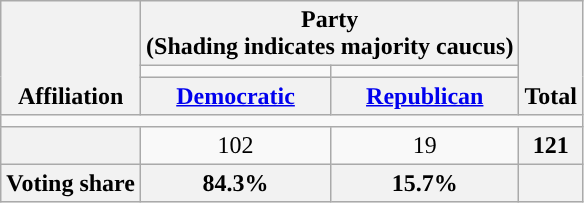<table class=wikitable style="text-align:center">
<tr style="vertical-align:bottom;">
<th rowspan=3>Affiliation</th>
<th colspan=2>Party <div>(Shading indicates majority caucus)</div></th>
<th rowspan=3>Total</th>
</tr>
<tr style="height:5px">
<td style="background-color:"></td>
<td style="background-color:"></td>
</tr>
<tr>
<th><a href='#'>Democratic</a></th>
<th><a href='#'>Republican</a></th>
</tr>
<tr>
<td colspan=5></td>
</tr>
<tr>
<th nowrap style="font-size:80%"></th>
<td>102</td>
<td>19</td>
<th>121</th>
</tr>
<tr>
<th>Voting share</th>
<th>84.3%</th>
<th>15.7%</th>
<th colspan=2></th>
</tr>
</table>
